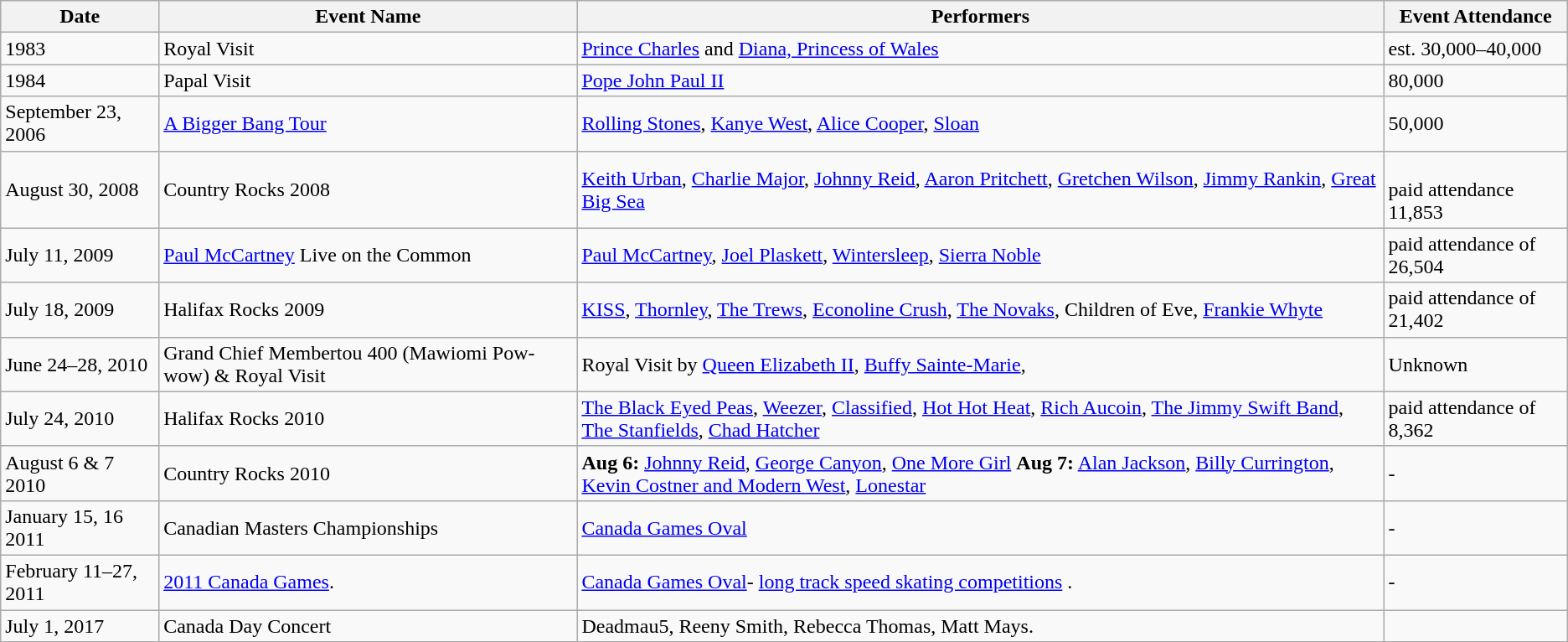<table class="wikitable">
<tr>
<th>Date</th>
<th>Event Name</th>
<th>Performers</th>
<th>Event Attendance</th>
</tr>
<tr>
<td>1983</td>
<td>Royal Visit</td>
<td><a href='#'>Prince Charles</a> and <a href='#'>Diana, Princess of Wales</a></td>
<td>est. 30,000–40,000</td>
</tr>
<tr>
<td>1984</td>
<td>Papal Visit</td>
<td><a href='#'>Pope John Paul II</a></td>
<td>80,000</td>
</tr>
<tr>
<td>September 23, 2006</td>
<td><a href='#'>A Bigger Bang Tour</a></td>
<td><a href='#'>Rolling Stones</a>, <a href='#'>Kanye West</a>, <a href='#'>Alice Cooper</a>, <a href='#'>Sloan</a></td>
<td>50,000</td>
</tr>
<tr>
<td>August 30, 2008</td>
<td>Country Rocks 2008</td>
<td><a href='#'>Keith Urban</a>, <a href='#'>Charlie Major</a>, <a href='#'>Johnny Reid</a>, <a href='#'>Aaron Pritchett</a>, <a href='#'>Gretchen Wilson</a>, <a href='#'>Jimmy Rankin</a>, <a href='#'>Great Big Sea</a></td>
<td><br>paid attendance 11,853</td>
</tr>
<tr>
<td>July 11, 2009</td>
<td><a href='#'>Paul McCartney</a> Live on the Common</td>
<td><a href='#'>Paul McCartney</a>, <a href='#'>Joel Plaskett</a>, <a href='#'>Wintersleep</a>, <a href='#'>Sierra Noble</a></td>
<td>paid attendance of 26,504</td>
</tr>
<tr>
<td>July 18, 2009</td>
<td>Halifax Rocks 2009</td>
<td><a href='#'>KISS</a>, <a href='#'>Thornley</a>, <a href='#'>The Trews</a>, <a href='#'>Econoline Crush</a>, <a href='#'>The Novaks</a>, Children of Eve, <a href='#'>Frankie Whyte</a></td>
<td>paid attendance of 21,402</td>
</tr>
<tr>
<td>June 24–28, 2010</td>
<td>Grand Chief Membertou 400 (Mawiomi Pow-wow) & Royal Visit</td>
<td>Royal Visit by <a href='#'>Queen Elizabeth II</a>, <a href='#'>Buffy Sainte-Marie</a>, </td>
<td>Unknown</td>
</tr>
<tr>
<td>July 24, 2010</td>
<td>Halifax Rocks 2010</td>
<td><a href='#'>The Black Eyed Peas</a>, <a href='#'>Weezer</a>, <a href='#'>Classified</a>, <a href='#'>Hot Hot Heat</a>, <a href='#'>Rich Aucoin</a>, <a href='#'>The Jimmy Swift Band</a>, <a href='#'>The Stanfields</a>, <a href='#'>Chad Hatcher</a></td>
<td>paid attendance of 8,362</td>
</tr>
<tr>
<td>August 6 & 7 2010</td>
<td>Country Rocks 2010</td>
<td><strong>Aug 6:</strong> <a href='#'>Johnny Reid</a>, <a href='#'>George Canyon</a>, <a href='#'>One More Girl</a> <strong>Aug 7:</strong> <a href='#'>Alan Jackson</a>, <a href='#'>Billy Currington</a>, <a href='#'>Kevin Costner and Modern West</a>, <a href='#'>Lonestar</a></td>
<td>-</td>
</tr>
<tr>
<td>January 15, 16 2011</td>
<td>Canadian Masters Championships</td>
<td><a href='#'>Canada Games Oval</a></td>
<td>-</td>
</tr>
<tr>
<td>February 11–27, 2011</td>
<td><a href='#'>2011 Canada Games</a>.</td>
<td><a href='#'>Canada Games Oval</a>- <a href='#'>long track speed skating competitions</a> .</td>
<td>-</td>
</tr>
<tr>
<td>July 1, 2017</td>
<td>Canada Day Concert</td>
<td>Deadmau5, Reeny Smith, Rebecca Thomas, Matt Mays.</td>
<td></td>
</tr>
</table>
